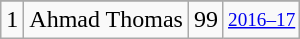<table class="wikitable">
<tr>
</tr>
<tr>
<td>1</td>
<td>Ahmad Thomas</td>
<td>99</td>
<td style="font-size:80%;"><a href='#'>2016–17</a></td>
</tr>
</table>
